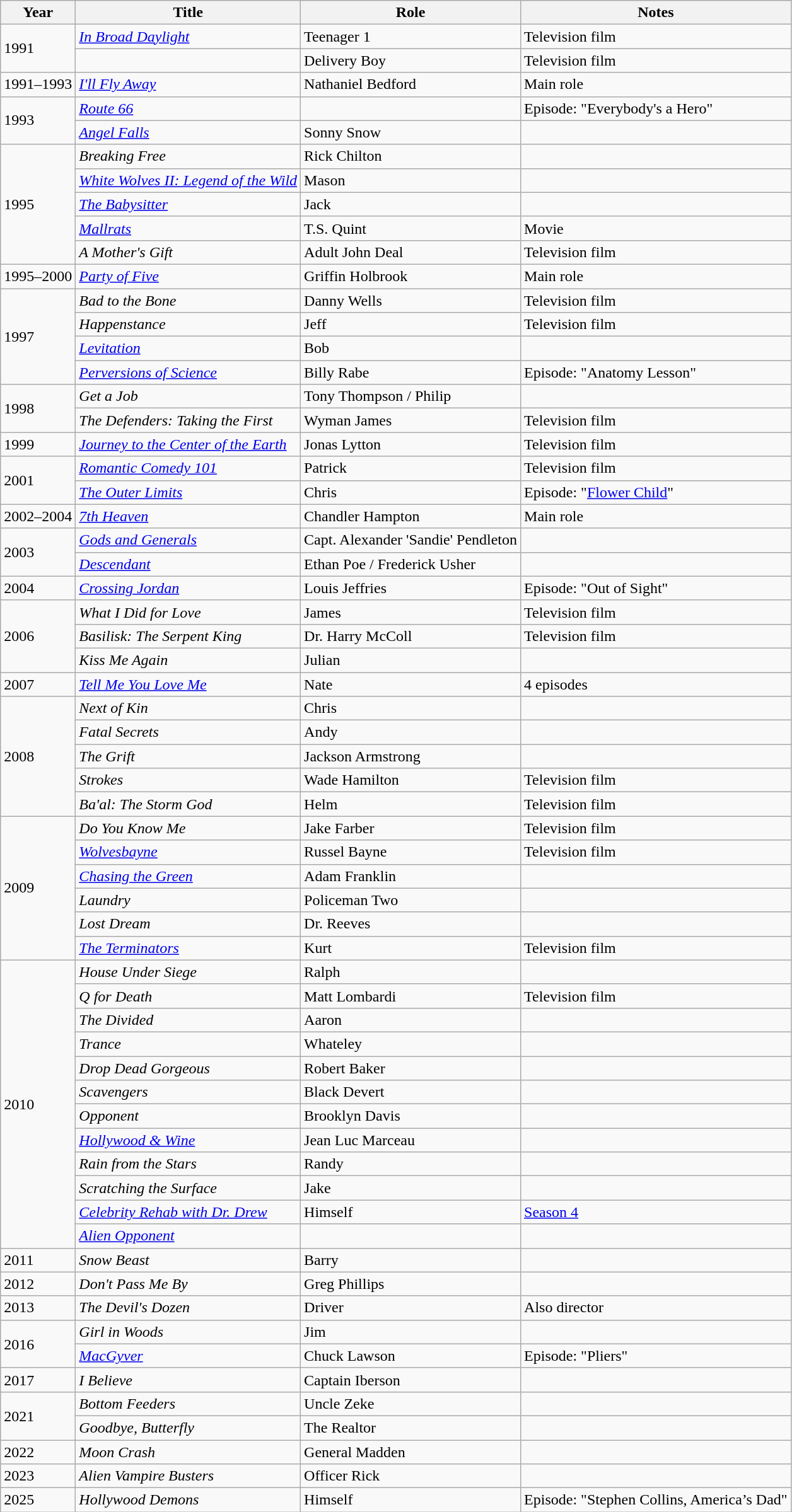<table class="wikitable sortable">
<tr>
<th>Year</th>
<th>Title</th>
<th>Role</th>
<th class="unsortable">Notes</th>
</tr>
<tr>
<td rowspan=2>1991</td>
<td><em><a href='#'>In Broad Daylight</a></em></td>
<td>Teenager 1</td>
<td>Television film</td>
</tr>
<tr>
<td><em></em></td>
<td>Delivery Boy</td>
<td>Television film</td>
</tr>
<tr>
<td>1991–1993</td>
<td><em><a href='#'>I'll Fly Away</a></em></td>
<td>Nathaniel Bedford</td>
<td>Main role</td>
</tr>
<tr>
<td rowspan=2>1993</td>
<td><em><a href='#'>Route 66</a></em></td>
<td></td>
<td>Episode: "Everybody's a Hero"</td>
</tr>
<tr>
<td><em><a href='#'>Angel Falls</a></em></td>
<td>Sonny Snow</td>
<td></td>
</tr>
<tr>
<td rowspan=5>1995</td>
<td><em>Breaking Free</em></td>
<td>Rick Chilton</td>
<td></td>
</tr>
<tr>
<td><em><a href='#'>White Wolves II: Legend of the Wild</a></em></td>
<td>Mason</td>
<td></td>
</tr>
<tr>
<td><em><a href='#'>The Babysitter</a></em></td>
<td>Jack</td>
<td></td>
</tr>
<tr>
<td><em><a href='#'>Mallrats</a></em></td>
<td>T.S. Quint</td>
<td>Movie</td>
</tr>
<tr>
<td><em>A Mother's Gift</em></td>
<td>Adult John Deal</td>
<td>Television film</td>
</tr>
<tr>
<td>1995–2000</td>
<td><em><a href='#'>Party of Five</a></em></td>
<td>Griffin Holbrook</td>
<td>Main role</td>
</tr>
<tr>
<td rowspan=4>1997</td>
<td><em>Bad to the Bone</em></td>
<td>Danny Wells</td>
<td>Television film</td>
</tr>
<tr>
<td><em>Happenstance</em></td>
<td>Jeff</td>
<td>Television film</td>
</tr>
<tr>
<td><em><a href='#'>Levitation</a></em></td>
<td>Bob</td>
<td></td>
</tr>
<tr>
<td><em><a href='#'>Perversions of Science</a></em></td>
<td>Billy Rabe</td>
<td>Episode: "Anatomy Lesson"</td>
</tr>
<tr>
<td rowspan=2>1998</td>
<td><em>Get a Job</em></td>
<td>Tony Thompson / Philip</td>
<td></td>
</tr>
<tr>
<td><em>The Defenders: Taking the First</em></td>
<td>Wyman James</td>
<td>Television film</td>
</tr>
<tr>
<td>1999</td>
<td><em><a href='#'>Journey to the Center of the Earth</a></em></td>
<td>Jonas Lytton</td>
<td>Television film</td>
</tr>
<tr>
<td rowspan=2>2001</td>
<td><em><a href='#'>Romantic Comedy 101</a></em></td>
<td>Patrick</td>
<td>Television film</td>
</tr>
<tr>
<td><em><a href='#'>The Outer Limits</a></em></td>
<td>Chris</td>
<td>Episode: "<a href='#'>Flower Child</a>"</td>
</tr>
<tr>
<td>2002–2004</td>
<td><em><a href='#'>7th Heaven</a></em></td>
<td>Chandler Hampton</td>
<td>Main role</td>
</tr>
<tr>
<td rowspan=2>2003</td>
<td><em><a href='#'>Gods and Generals</a></em></td>
<td>Capt. Alexander 'Sandie' Pendleton</td>
<td></td>
</tr>
<tr>
<td><em><a href='#'>Descendant</a></em></td>
<td>Ethan Poe / Frederick Usher</td>
<td></td>
</tr>
<tr>
<td>2004</td>
<td><em><a href='#'>Crossing Jordan</a></em></td>
<td>Louis Jeffries</td>
<td>Episode: "Out of Sight"</td>
</tr>
<tr>
<td rowspan=3>2006</td>
<td><em>What I Did for Love</em></td>
<td>James</td>
<td>Television film</td>
</tr>
<tr>
<td><em>Basilisk: The Serpent King</em></td>
<td>Dr. Harry McColl</td>
<td>Television film</td>
</tr>
<tr>
<td><em>Kiss Me Again</em></td>
<td>Julian</td>
<td></td>
</tr>
<tr>
<td>2007</td>
<td><em><a href='#'>Tell Me You Love Me</a></em></td>
<td>Nate</td>
<td>4 episodes</td>
</tr>
<tr>
<td rowspan=5>2008</td>
<td><em>Next of Kin</em></td>
<td>Chris</td>
<td></td>
</tr>
<tr>
<td><em>Fatal Secrets</em></td>
<td>Andy</td>
<td></td>
</tr>
<tr>
<td><em>The Grift</em></td>
<td>Jackson Armstrong</td>
<td></td>
</tr>
<tr>
<td><em>Strokes</em></td>
<td>Wade Hamilton</td>
<td>Television film</td>
</tr>
<tr>
<td><em>Ba'al: The Storm God</em></td>
<td>Helm</td>
<td>Television film</td>
</tr>
<tr>
<td rowspan=6>2009</td>
<td><em>Do You Know Me</em></td>
<td>Jake Farber</td>
<td>Television film</td>
</tr>
<tr>
<td><em><a href='#'>Wolvesbayne</a></em></td>
<td>Russel Bayne</td>
<td>Television film</td>
</tr>
<tr>
<td><em><a href='#'>Chasing the Green</a></em></td>
<td>Adam Franklin</td>
<td></td>
</tr>
<tr>
<td><em>Laundry</em></td>
<td>Policeman Two</td>
<td></td>
</tr>
<tr>
<td><em>Lost Dream</em></td>
<td>Dr. Reeves</td>
<td></td>
</tr>
<tr>
<td><em><a href='#'>The Terminators</a></em></td>
<td>Kurt</td>
<td>Television film</td>
</tr>
<tr>
<td rowspan=12>2010</td>
<td><em>House Under Siege</em></td>
<td>Ralph</td>
<td></td>
</tr>
<tr>
<td><em>Q for Death</em></td>
<td>Matt Lombardi</td>
<td>Television film</td>
</tr>
<tr>
<td><em>The Divided</em></td>
<td>Aaron</td>
<td></td>
</tr>
<tr>
<td><em>Trance</em></td>
<td>Whateley</td>
<td></td>
</tr>
<tr>
<td><em>Drop Dead Gorgeous</em></td>
<td>Robert Baker</td>
<td></td>
</tr>
<tr>
<td><em>Scavengers</em></td>
<td>Black Devert</td>
<td></td>
</tr>
<tr>
<td><em>Opponent</em></td>
<td>Brooklyn Davis</td>
<td></td>
</tr>
<tr>
<td><em><a href='#'>Hollywood & Wine</a></em></td>
<td>Jean Luc Marceau</td>
<td></td>
</tr>
<tr>
<td><em>Rain from the Stars</em></td>
<td>Randy</td>
<td></td>
</tr>
<tr>
<td><em>Scratching the Surface</em></td>
<td>Jake</td>
<td></td>
</tr>
<tr>
<td><em><a href='#'>Celebrity Rehab with Dr. Drew</a></em></td>
<td>Himself</td>
<td><a href='#'>Season 4</a></td>
</tr>
<tr>
<td><em><a href='#'>Alien Opponent</a></em></td>
<td></td>
<td></td>
</tr>
<tr>
<td>2011</td>
<td><em>Snow Beast </em></td>
<td>Barry</td>
<td></td>
</tr>
<tr>
<td>2012</td>
<td><em>Don't Pass Me By</em></td>
<td>Greg Phillips</td>
<td></td>
</tr>
<tr>
<td>2013</td>
<td><em>The Devil's Dozen</em></td>
<td>Driver</td>
<td>Also director</td>
</tr>
<tr>
<td rowspan=2>2016</td>
<td><em>Girl in Woods</em></td>
<td>Jim</td>
<td></td>
</tr>
<tr>
<td><em><a href='#'>MacGyver</a></em></td>
<td>Chuck Lawson</td>
<td>Episode: "Pliers"</td>
</tr>
<tr>
<td>2017</td>
<td><em>I Believe</em></td>
<td>Captain Iberson</td>
</tr>
<tr>
<td rowspan=2>2021</td>
<td><em>Bottom Feeders</em></td>
<td>Uncle Zeke</td>
<td></td>
</tr>
<tr>
<td><em>Goodbye, Butterfly</em></td>
<td>The Realtor</td>
<td></td>
</tr>
<tr>
<td>2022</td>
<td><em>Moon Crash</em></td>
<td>General Madden</td>
<td></td>
</tr>
<tr>
<td>2023</td>
<td><em>Alien Vampire Busters</em></td>
<td>Officer Rick</td>
<td></td>
</tr>
<tr>
<td>2025</td>
<td><em>Hollywood Demons</em></td>
<td>Himself</td>
<td>Episode: "Stephen Collins, America’s Dad"</td>
</tr>
</table>
